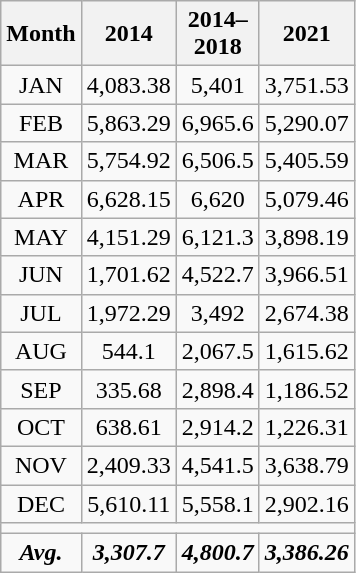<table class="wikitable" style="text-align:center;">
<tr>
<th>Month</th>
<th>2014</th>
<th>2014–<br>2018</th>
<th>2021</th>
</tr>
<tr>
<td>JAN</td>
<td>4,083.38</td>
<td>5,401</td>
<td>3,751.53</td>
</tr>
<tr>
<td>FEB</td>
<td>5,863.29</td>
<td>6,965.6</td>
<td>5,290.07</td>
</tr>
<tr>
<td>MAR</td>
<td>5,754.92</td>
<td>6,506.5</td>
<td>5,405.59</td>
</tr>
<tr>
<td>APR</td>
<td>6,628.15</td>
<td>6,620</td>
<td>5,079.46</td>
</tr>
<tr>
<td>MAY</td>
<td>4,151.29</td>
<td>6,121.3</td>
<td>3,898.19</td>
</tr>
<tr>
<td>JUN</td>
<td>1,701.62</td>
<td>4,522.7</td>
<td>3,966.51</td>
</tr>
<tr>
<td>JUL</td>
<td>1,972.29</td>
<td>3,492</td>
<td>2,674.38</td>
</tr>
<tr>
<td>AUG</td>
<td>544.1</td>
<td>2,067.5</td>
<td>1,615.62</td>
</tr>
<tr>
<td>SEP</td>
<td>335.68</td>
<td>2,898.4</td>
<td>1,186.52</td>
</tr>
<tr>
<td>OCT</td>
<td>638.61</td>
<td>2,914.2</td>
<td>1,226.31</td>
</tr>
<tr>
<td>NOV</td>
<td>2,409.33</td>
<td>4,541.5</td>
<td>3,638.79</td>
</tr>
<tr>
<td>DEC</td>
<td>5,610.11</td>
<td>5,558.1</td>
<td>2,902.16</td>
</tr>
<tr>
<td colspan="4"></td>
</tr>
<tr>
<td><strong><em>Avg.</em></strong></td>
<td><strong><em>3,307.7</em></strong></td>
<td><strong><em>4,800.7</em></strong></td>
<td><strong><em>3,386.26</em></strong></td>
</tr>
</table>
